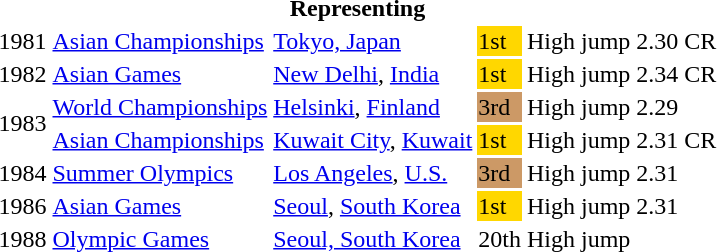<table>
<tr>
<th colspan="6">Representing </th>
</tr>
<tr>
<td>1981</td>
<td><a href='#'>Asian Championships</a></td>
<td><a href='#'>Tokyo, Japan</a></td>
<td bgcolor=gold>1st</td>
<td>High jump</td>
<td>2.30 CR</td>
</tr>
<tr>
<td>1982</td>
<td><a href='#'>Asian Games</a></td>
<td><a href='#'>New Delhi</a>, <a href='#'>India</a></td>
<td bgcolor=gold>1st</td>
<td>High jump</td>
<td>2.34 CR</td>
</tr>
<tr>
<td rowspan=2>1983</td>
<td><a href='#'>World Championships</a></td>
<td><a href='#'>Helsinki</a>, <a href='#'>Finland</a></td>
<td bgcolor=cc9966>3rd</td>
<td>High jump</td>
<td>2.29</td>
</tr>
<tr>
<td><a href='#'>Asian Championships</a></td>
<td><a href='#'>Kuwait City</a>, <a href='#'>Kuwait</a></td>
<td bgcolor=gold>1st</td>
<td>High jump</td>
<td>2.31 CR</td>
</tr>
<tr>
<td>1984</td>
<td><a href='#'>Summer Olympics</a></td>
<td><a href='#'>Los Angeles</a>, <a href='#'>U.S.</a></td>
<td bgcolor=cc9966>3rd</td>
<td>High jump</td>
<td>2.31</td>
</tr>
<tr>
<td>1986</td>
<td><a href='#'>Asian Games</a></td>
<td><a href='#'>Seoul</a>, <a href='#'>South Korea</a></td>
<td bgcolor=gold>1st</td>
<td>High jump</td>
<td>2.31</td>
</tr>
<tr>
<td>1988</td>
<td><a href='#'>Olympic Games</a></td>
<td><a href='#'>Seoul, South Korea</a></td>
<td>20th</td>
<td>High jump</td>
<td></td>
</tr>
</table>
